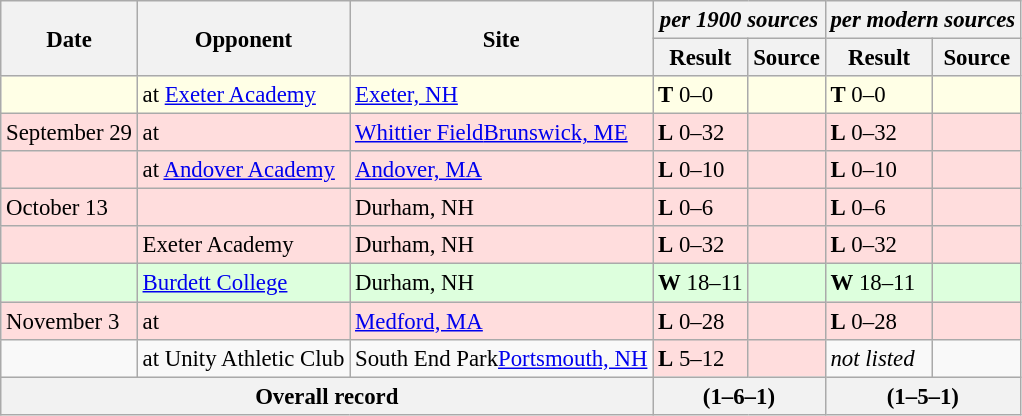<table class="wikitable" style="text-align:left; font-size: 95%;">
<tr>
<th rowspan=2>Date</th>
<th rowspan=2>Opponent</th>
<th rowspan=2>Site</th>
<th colspan=2><em>per 1900 sources</em></th>
<th colspan=2><em>per modern sources</em></th>
</tr>
<tr>
<th>Result</th>
<th>Source</th>
<th>Result</th>
<th>Source</th>
</tr>
<tr style="background:#FFFFE6;">
<td></td>
<td>at <a href='#'>Exeter Academy</a></td>
<td><a href='#'>Exeter, NH</a></td>
<td><strong>T</strong> 0–0</td>
<td></td>
<td><strong>T</strong> 0–0</td>
<td></td>
</tr>
<tr style="background:#FFDDDD;">
<td>September 29</td>
<td>at </td>
<td><a href='#'>Whittier Field</a><a href='#'>Brunswick, ME</a></td>
<td><strong>L</strong> 0–32</td>
<td></td>
<td><strong>L</strong> 0–32</td>
<td></td>
</tr>
<tr style="background:#FFDDDD;">
<td></td>
<td>at <a href='#'>Andover Academy</a></td>
<td><a href='#'>Andover, MA</a></td>
<td><strong>L</strong> 0–10</td>
<td></td>
<td><strong>L</strong> 0–10</td>
<td></td>
</tr>
<tr style="background:#FFDDDD;">
<td>October 13</td>
<td></td>
<td>Durham, NH</td>
<td><strong>L</strong> 0–6</td>
<td></td>
<td><strong>L</strong> 0–6</td>
<td></td>
</tr>
<tr style="background:#FFDDDD;">
<td></td>
<td>Exeter Academy</td>
<td>Durham, NH</td>
<td><strong>L</strong> 0–32</td>
<td></td>
<td><strong>L</strong> 0–32</td>
<td></td>
</tr>
<tr style="background:#DDFFDD;">
<td></td>
<td><a href='#'>Burdett College</a></td>
<td>Durham, NH</td>
<td><strong>W</strong> 18–11</td>
<td></td>
<td><strong>W</strong> 18–11</td>
<td></td>
</tr>
<tr style="background:#FFDDDD;">
<td>November 3</td>
<td>at </td>
<td><a href='#'>Medford, MA</a></td>
<td><strong>L</strong> 0–28</td>
<td></td>
<td><strong>L</strong> 0–28</td>
<td></td>
</tr>
<tr>
<td></td>
<td>at Unity Athletic Club</td>
<td>South End Park<a href='#'>Portsmouth, NH</a></td>
<td bgcolor=#FFDDDD><strong>L</strong> 5–12</td>
<td bgcolor=#FFDDDD></td>
<td><em>not listed</em></td>
<td></td>
</tr>
<tr>
<th colspan=3>Overall record</th>
<th colspan=2>(1–6–1)</th>
<th colspan=2>(1–5–1)</th>
</tr>
</table>
